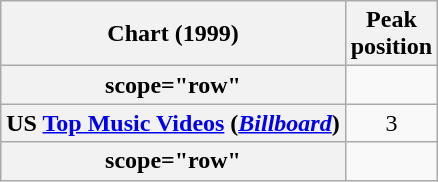<table class="wikitable sortable plainrowheaders" style="text-align:center;">
<tr>
<th scope="col">Chart (1999)</th>
<th scope="col">Peak<br>position</th>
</tr>
<tr>
<th>scope="row" </th>
</tr>
<tr>
<th scope="row">US <a href='#'>Top Music Videos</a> (<em><a href='#'>Billboard</a></em>)</th>
<td style="text-align:center;">3</td>
</tr>
<tr>
<th>scope="row" </th>
</tr>
</table>
